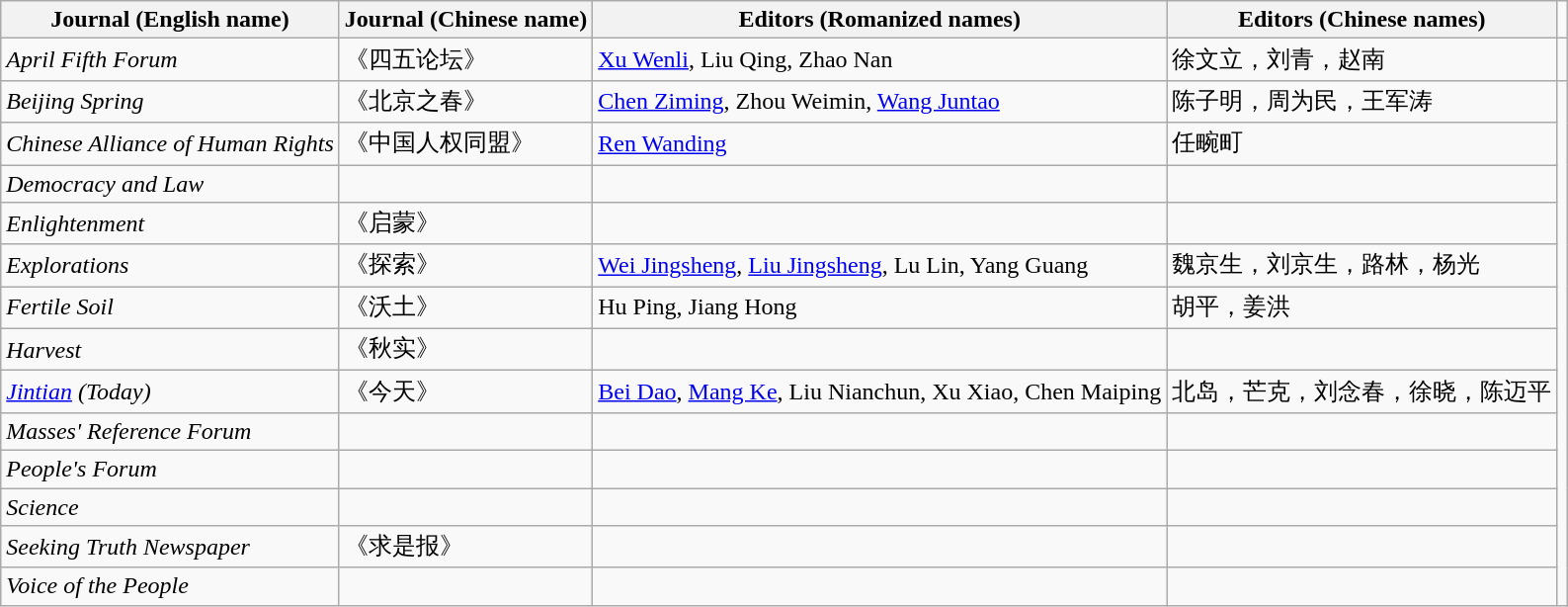<table class="wikitable">
<tr>
<th>Journal (English name)</th>
<th>Journal (Chinese name)</th>
<th>Editors (Romanized names)</th>
<th>Editors (Chinese names)</th>
</tr>
<tr>
<td><em>April Fifth Forum</em></td>
<td>《四五论坛》</td>
<td><a href='#'>Xu Wenli</a>, Liu Qing, Zhao Nan</td>
<td>徐文立，刘青，赵南</td>
<td></td>
</tr>
<tr>
<td><em>Beijing Spring</em></td>
<td>《北京之春》</td>
<td><a href='#'>Chen Ziming</a>, Zhou Weimin, <a href='#'>Wang Juntao</a></td>
<td>陈子明，周为民，王军涛</td>
</tr>
<tr>
<td><em>Chinese Alliance of Human Rights</em></td>
<td>《中国人权同盟》</td>
<td><a href='#'>Ren Wanding</a></td>
<td>任畹町</td>
</tr>
<tr>
<td><em>Democracy and Law</em></td>
<td></td>
<td></td>
<td></td>
</tr>
<tr>
<td><em>Enlightenment</em></td>
<td>《启蒙》</td>
<td></td>
<td></td>
</tr>
<tr>
<td><em>Explorations</em></td>
<td>《探索》</td>
<td><a href='#'>Wei Jingsheng</a>, <a href='#'>Liu Jingsheng</a>, Lu Lin, Yang Guang</td>
<td>魏京生，刘京生，路林，杨光</td>
</tr>
<tr>
<td><em>Fertile Soil</em></td>
<td>《沃土》</td>
<td>Hu Ping, Jiang Hong</td>
<td>胡平，姜洪</td>
</tr>
<tr>
<td><em>Harvest</em></td>
<td>《秋实》</td>
<td></td>
<td></td>
</tr>
<tr>
<td><em><a href='#'>Jintian</a> (Today)</em></td>
<td>《今天》</td>
<td><a href='#'>Bei Dao</a>, <a href='#'>Mang Ke</a>, Liu Nianchun, Xu Xiao, Chen Maiping</td>
<td>北岛，芒克，刘念春，徐晓，陈迈平</td>
</tr>
<tr>
<td><em>Masses' Reference Forum</em></td>
<td></td>
<td></td>
<td></td>
</tr>
<tr>
<td><em>People's Forum</em></td>
<td></td>
<td></td>
<td></td>
</tr>
<tr>
<td><em>Science</em></td>
<td></td>
<td></td>
<td></td>
</tr>
<tr>
<td><em>Seeking Truth Newspaper</em></td>
<td>《求是报》</td>
<td></td>
<td></td>
</tr>
<tr>
<td><em>Voice of the People</em></td>
<td></td>
<td></td>
<td></td>
</tr>
</table>
